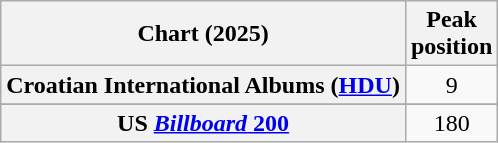<table class="wikitable sortable plainrowheaders" style="text-align:center">
<tr>
<th scope="col">Chart (2025)</th>
<th scope="col">Peak<br> position</th>
</tr>
<tr>
<th scope="row">Croatian International Albums (<a href='#'>HDU</a>)</th>
<td>9</td>
</tr>
<tr>
</tr>
<tr>
</tr>
<tr>
</tr>
<tr>
</tr>
<tr>
<th scope="row">US <a href='#'><em>Billboard</em> 200</a></th>
<td>180</td>
</tr>
</table>
